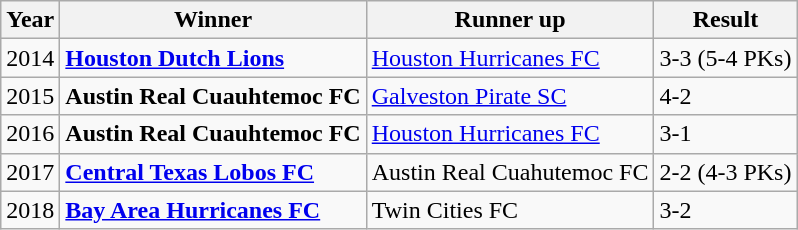<table class="wikitable">
<tr>
<th>Year</th>
<th>Winner</th>
<th>Runner up</th>
<th>Result</th>
</tr>
<tr>
<td>2014</td>
<td><strong><a href='#'>Houston Dutch Lions</a></strong></td>
<td><a href='#'>Houston Hurricanes FC</a></td>
<td>3-3 (5-4 PKs)</td>
</tr>
<tr>
<td>2015</td>
<td><strong>Austin Real Cuauhtemoc FC</strong></td>
<td><a href='#'>Galveston Pirate SC</a></td>
<td>4-2</td>
</tr>
<tr>
<td>2016</td>
<td><strong>Austin Real Cuauhtemoc FC</strong></td>
<td><a href='#'>Houston Hurricanes FC</a></td>
<td>3-1</td>
</tr>
<tr>
<td>2017</td>
<td><strong><a href='#'>Central Texas Lobos FC</a></strong></td>
<td>Austin Real Cuahutemoc FC</td>
<td>2-2 (4-3 PKs)</td>
</tr>
<tr>
<td>2018</td>
<td><strong><a href='#'>Bay Area Hurricanes FC</a></strong></td>
<td>Twin Cities FC</td>
<td>3-2</td>
</tr>
</table>
